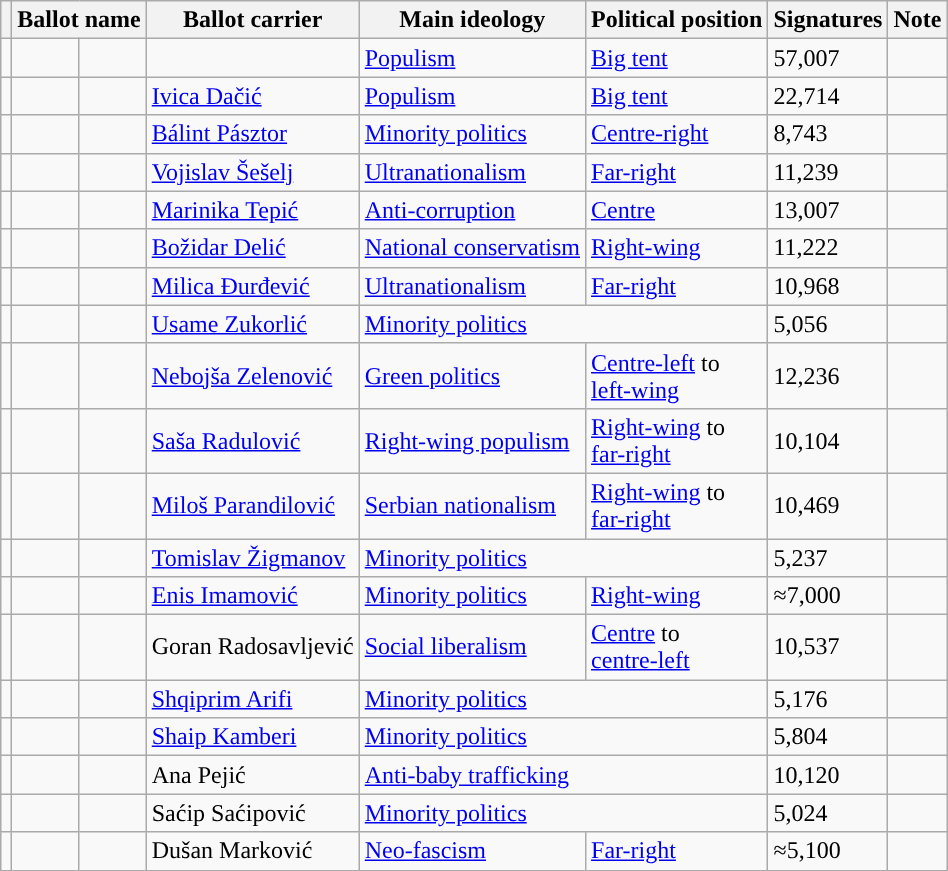<table class="wikitable">
<tr>
<th></th>
<th colspan="2">Ballot name</th>
<th>Ballot carrier</th>
<th>Main ideology</th>
<th>Political position</th>
<th>Signatures</th>
<th>Note</th>
</tr>
<tr>
<td></td>
<td style="background:"></td>
<td></td>
<td></td>
<td><a href='#'>Populism</a></td>
<td><a href='#'>Big tent</a></td>
<td>57,007</td>
<td></td>
</tr>
<tr>
<td></td>
<td style="background:"></td>
<td></td>
<td><a href='#'>Ivica Dačić</a></td>
<td><a href='#'>Populism</a></td>
<td><a href='#'>Big tent</a></td>
<td>22,714</td>
<td></td>
</tr>
<tr>
<td></td>
<td style="background:"></td>
<td></td>
<td><a href='#'>Bálint Pásztor</a></td>
<td><a href='#'>Minority politics</a></td>
<td><a href='#'>Centre-right</a></td>
<td>8,743</td>
<td></td>
</tr>
<tr>
<td></td>
<td style="background:"></td>
<td></td>
<td><a href='#'>Vojislav Šešelj</a></td>
<td><a href='#'>Ultranationalism</a></td>
<td><a href='#'>Far-right</a></td>
<td>11,239</td>
<td></td>
</tr>
<tr>
<td></td>
<td style="background:"></td>
<td></td>
<td><a href='#'>Marinika Tepić</a></td>
<td><a href='#'>Anti-corruption</a></td>
<td><a href='#'>Centre</a></td>
<td>13,007</td>
<td></td>
</tr>
<tr>
<td></td>
<td style="background:"></td>
<td></td>
<td><a href='#'>Božidar Delić</a></td>
<td><a href='#'>National conservatism</a></td>
<td><a href='#'>Right-wing</a></td>
<td>11,222</td>
<td></td>
</tr>
<tr>
<td></td>
<td style="background:"></td>
<td></td>
<td><a href='#'>Milica Đurđević</a></td>
<td><a href='#'>Ultranationalism</a></td>
<td><a href='#'>Far-right</a></td>
<td>10,968</td>
<td></td>
</tr>
<tr>
<td></td>
<td style="background:"></td>
<td></td>
<td><a href='#'>Usame Zukorlić</a></td>
<td colspan="2"><a href='#'>Minority politics</a></td>
<td>5,056</td>
<td></td>
</tr>
<tr>
<td></td>
<td style="background:"></td>
<td></td>
<td><a href='#'>Nebojša Zelenović</a></td>
<td><a href='#'>Green politics</a></td>
<td><a href='#'>Centre-left</a> to<br><a href='#'>left-wing</a></td>
<td>12,236</td>
<td></td>
</tr>
<tr>
<td></td>
<td style="background:"></td>
<td></td>
<td><a href='#'>Saša Radulović</a></td>
<td><a href='#'>Right-wing populism</a></td>
<td><a href='#'>Right-wing</a> to<br><a href='#'>far-right</a></td>
<td>10,104</td>
<td></td>
</tr>
<tr>
<td></td>
<td style="background:"></td>
<td></td>
<td><a href='#'>Miloš Parandilović</a></td>
<td><a href='#'>Serbian nationalism</a></td>
<td><a href='#'>Right-wing</a> to<br><a href='#'>far-right</a></td>
<td>10,469</td>
<td></td>
</tr>
<tr>
<td></td>
<td style="background:"></td>
<td></td>
<td><a href='#'>Tomislav Žigmanov</a></td>
<td colspan="2"><a href='#'>Minority politics</a></td>
<td>5,237</td>
<td></td>
</tr>
<tr>
<td></td>
<td style="background:"></td>
<td></td>
<td><a href='#'>Enis Imamović</a></td>
<td><a href='#'>Minority politics</a></td>
<td><a href='#'>Right-wing</a></td>
<td>≈7,000</td>
<td></td>
</tr>
<tr>
<td></td>
<td style="background:"></td>
<td></td>
<td>Goran Radosavljević</td>
<td><a href='#'>Social liberalism</a></td>
<td><a href='#'>Centre</a> to<br><a href='#'>centre-left</a></td>
<td>10,537</td>
<td></td>
</tr>
<tr>
<td></td>
<td style="background:"></td>
<td></td>
<td><a href='#'>Shqiprim Arifi</a></td>
<td colspan="2"><a href='#'>Minority politics</a></td>
<td>5,176</td>
<td></td>
</tr>
<tr>
<td></td>
<td style="background:"></td>
<td></td>
<td><a href='#'>Shaip Kamberi</a></td>
<td colspan="2"><a href='#'>Minority politics</a></td>
<td>5,804</td>
<td></td>
</tr>
<tr>
<td></td>
<td style="background:"></td>
<td></td>
<td>Ana Pejić</td>
<td colspan="2"><a href='#'>Anti-baby trafficking</a></td>
<td>10,120</td>
<td></td>
</tr>
<tr>
<td></td>
<td style="background:"></td>
<td></td>
<td>Saćip Saćipović</td>
<td colspan="2"><a href='#'>Minority politics</a></td>
<td>5,024</td>
<td></td>
</tr>
<tr>
<td></td>
<td style="background:"></td>
<td></td>
<td>Dušan Marković</td>
<td><a href='#'>Neo-fascism</a></td>
<td><a href='#'>Far-right</a></td>
<td>≈5,100</td>
<td></td>
</tr>
</table>
